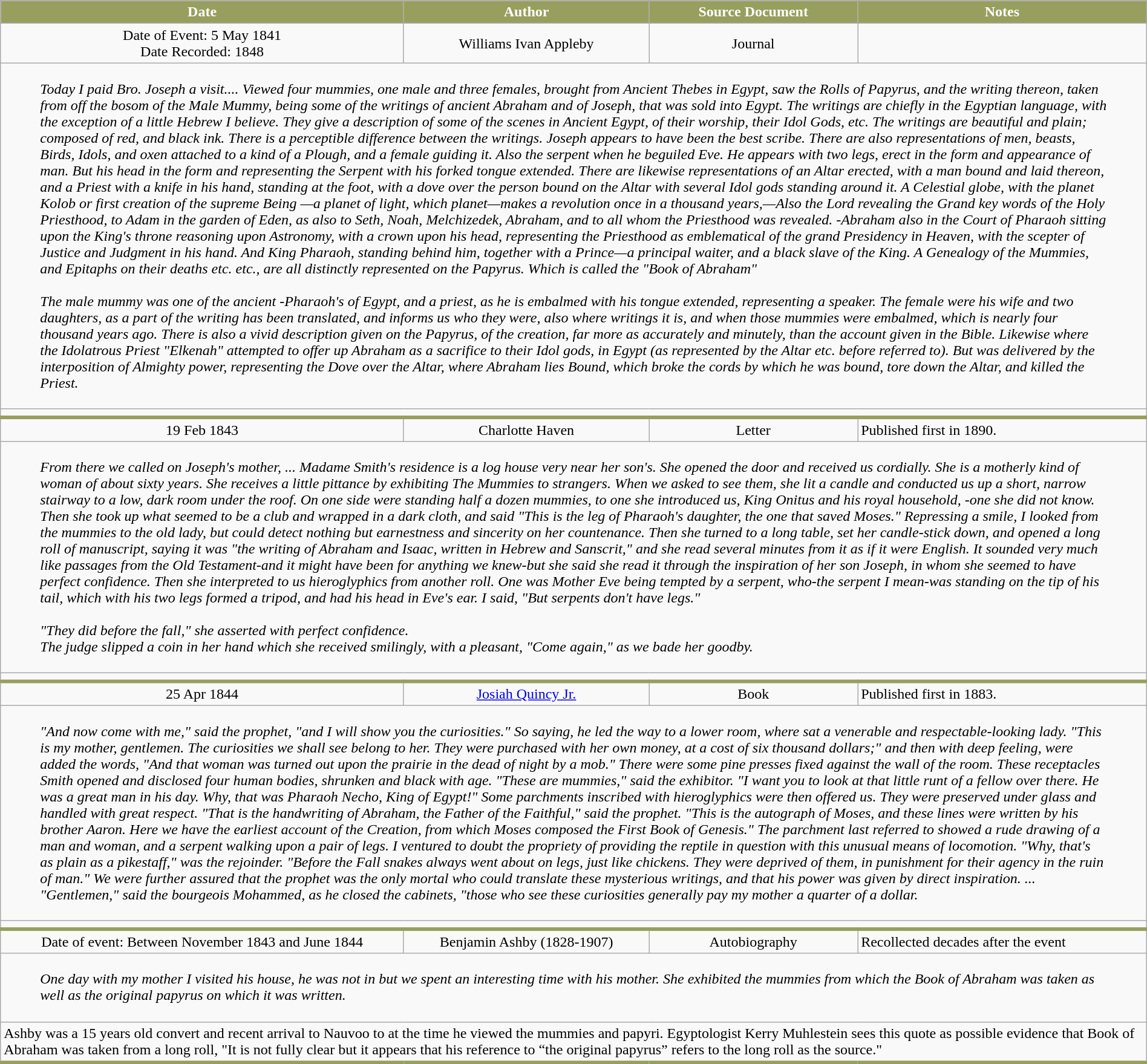<table class="wikitable plainrowheaders" style="width:100%;">
<tr>
<th style="background: #989F5E; color:white">Date</th>
<th style="background: #989F5E; color:white">Author</th>
<th style="background: #989F5E; color:white">Source Document</th>
<th style="background: #989F5E; color:white">Notes</th>
</tr>
<tr>
<td align="center">Date of Event: 5 May 1841 <br> Date Recorded: 1848</td>
<td align="center">Williams Ivan Appleby</td>
<td align="center">Journal</td>
<td></td>
</tr>
<tr>
<td colspan="4"><blockquote><em>Today I paid Bro. Joseph a visit.... Viewed four mummies, one male and three females, brought from Ancient Thebes in Egypt, saw the Rolls of Papyrus, and the writing thereon, taken from off the bosom of the Male Mummy, being some of the writings of ancient Abraham and of Joseph, that was sold into Egypt.  The writings are chiefly in the Egyptian language, with the exception of a little Hebrew I believe.  They give a description of some of the scenes in Ancient Egypt, of their worship, their Idol Gods, etc. The writings are beautiful and plain; composed of red, and black ink. There is a perceptible difference between the writings. Joseph appears to have been the best scribe.  There are also representations of men, beasts, Birds, Idols, and oxen attached to a kind of a Plough, and a female guiding it.  Also the serpent when he beguiled Eve. He appears with two legs, erect in the form and appearance of man.  But his head in the form and representing the Serpent with his forked tongue extended.  There are likewise representations of an Altar erected, with a man bound and laid thereon, and a Priest with a knife in his hand, standing at the foot, with a dove over the person bound on the Altar with several Idol gods standing around it. A Celestial globe, with the planet Kolob or first creation of the supreme Being —a planet of light, which planet—makes a revolution once in a thousand years,—Also the Lord revealing the Grand key words of the Holy Priesthood, to Adam in the garden of Eden, as also to Seth, Noah, Melchizedek, Abraham, and to all whom the Priesthood was revealed. -Abraham also in the Court of Pharaoh sitting upon the King's throne reasoning upon Astronomy, with a crown upon his head, representing the Priesthood as emblematical of the grand Presidency in Heaven, with the scepter of Justice and Judgment in his hand. And King Pharaoh, standing behind him, together with a Prince—a principal waiter, and a black slave of the King. A Genealogy of the Mummies, and Epitaphs on their deaths etc. etc., are all distinctly represented on the Papyrus. Which is called the "Book of Abraham"</em><br><br>
<em>The male mummy was one of the ancient -Pharaoh's of Egypt, and a priest, as he is embalmed with his tongue extended, representing a speaker. The female were his wife and two daughters, as a part of the writing has been translated, and informs us who they were, also where writings it is, and when those mummies were embalmed, which is nearly four thousand years ago. There is also a vivid description given on the Papyrus, of the creation, far more as accurately and minutely, than the account given in the Bible. Likewise where the Idolatrous Priest "Elkenah" attempted to offer up Abraham as a sacrifice to their Idol gods, in Egypt (as represented by the Altar etc. before referred to). But was delivered by the interposition of Almighty power, representing the Dove over the Altar, where Abraham lies Bound, which broke the cords by which he was bound, tore down the Altar, and killed the Priest.</em></blockquote></td>
</tr>
<tr style="border-bottom: 4px solid #989F5E;">
<td colspan="4"></td>
</tr>
<tr>
<td align="center">19 Feb 1843</td>
<td align="center">Charlotte Haven</td>
<td align="center">Letter</td>
<td>Published first in 1890.</td>
</tr>
<tr>
<td colspan="4"><blockquote><em>From there we called on Joseph's mother, ... Madame Smith's residence is a log house very near her son's.  She opened the door and received us cordially.  She is a motherly kind of woman of about sixty years.  She receives a little pittance by exhibiting The Mummies to strangers.  When we asked to see them, she lit a candle and conducted us up a short, narrow stairway to a low, dark room under the roof. On one side were standing half a dozen mummies, to one she introduced us, King Onitus and his royal household, -one she did not know.  Then she took up what seemed to be a club and wrapped in a dark cloth, and said "This is the leg of Pharaoh's daughter, the one that saved Moses."  Repressing a smile, I looked from the mummies to the old lady, but could detect nothing but earnestness and sincerity on her countenance.  Then she turned to a long table, set her candle-stick down, and opened a long roll of manuscript, saying it was "the writing of Abraham and Isaac, written in Hebrew and Sanscrit," and she read several minutes from it as if it were English.  It sounded very much like passages from the Old Testament-and it might have been for anything we knew-but she said she read it through the inspiration of her son Joseph, in whom she seemed to have perfect confidence. Then she interpreted to us hieroglyphics from another roll.  One was Mother Eve being tempted by a serpent, who-the serpent I mean-was standing on the tip of his tail, which with his two legs formed a tripod, and had his head in Eve's ear.  I said, "But serpents don't have legs."</em><br><br>
<em>"They did before the fall," she asserted with perfect confidence.</em>
<br>
<em>The judge slipped a coin in her hand which she received smilingly, with a pleasant, "Come again," as we bade her goodby.</em></blockquote></td>
</tr>
<tr style="border-bottom: 4px solid #989F5E;">
<td colspan="4"></td>
</tr>
<tr>
<td align="center">25 Apr 1844</td>
<td align="center"><a href='#'>Josiah Quincy Jr.</a></td>
<td align="center">Book</td>
<td>Published first in 1883.</td>
</tr>
<tr>
<td colspan="4"><blockquote><em>"And now come with me," said the prophet, "and I will show you the curiosities." So saying, he led the way to a lower room, where sat a venerable and respectable-looking lady. "This is my mother, gentlemen. The curiosities we shall see belong to her. They were purchased with her own money, at a cost of six thousand dollars;" and then with deep feeling, were added the words, "And that woman was turned out upon the prairie in the dead of night by a mob." There were some pine presses fixed against the wall of the room. These receptacles Smith opened and disclosed four human bodies, shrunken and black with age. "These are mummies," said the exhibitor. "I want you to look at that little runt of a fellow over there. He was a great  man in his day. Why, that was Pharaoh Necho, King of Egypt!" Some parchments inscribed with hieroglyphics were then offered us. They were preserved under glass and handled with great respect. "That is the handwriting of Abraham, the Father of the Faithful," said the prophet. "This is the autograph of Moses, and these lines were written by his brother Aaron. Here we have the earliest account of the Creation, from which Moses composed the First Book of Genesis." The parchment last referred to showed a rude drawing of a man and woman, and a serpent walking upon a pair of legs. I ventured to doubt the propriety of providing the reptile in question with this unusual means of locomotion. "Why, that's as plain as a pikestaff," was the rejoinder. "Before the Fall snakes always went about on legs, just like chickens. They were deprived of them, in punishment for their agency in the ruin of man." We were further assured that the prophet was the only mortal who could translate these mysterious writings, and that his power was given by direct inspiration.  ... "Gentlemen," said the bourgeois Mohammed, as he closed the cabinets, "those who see these curiosities generally pay my mother a quarter of a dollar.</em></blockquote></td>
</tr>
<tr style="border-bottom: 4px solid #989F5E;">
<td colspan="4"></td>
</tr>
<tr>
<td align="center">Date of event: Between November 1843 and June 1844</td>
<td align="center">Benjamin Ashby (1828-1907)</td>
<td align="center">Autobiography</td>
<td>Recollected decades after the event</td>
</tr>
<tr>
<td colspan="4"><blockquote><em>One day with my mother I visited his house, he was not in but we spent an interesting time with his mother. She exhibited the mummies from which the Book of Abraham was taken as well as the original papyrus on which it was written.</em></blockquote></td>
</tr>
<tr style="border-bottom: 4px solid #989F5E;">
<td colspan="4">Ashby was a 15 years old convert and recent arrival to Nauvoo to at the time he viewed the mummies and papyri.  Egyptologist Kerry Muhlestein sees this quote as possible evidence that Book of Abraham was taken from a long roll, "It is not fully clear but it appears that his reference to “the original papyrus” refers to the long roll as the source."</td>
</tr>
</table>
